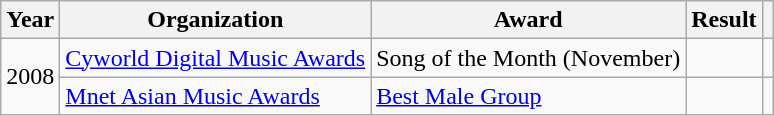<table class="wikitable plainrowheaders">
<tr>
<th scope="col">Year</th>
<th scope="col">Organization</th>
<th scope="col">Award</th>
<th scope="col">Result</th>
<th class="unsortable"></th>
</tr>
<tr>
<td rowspan="2">2008</td>
<td><a href='#'>Cyworld Digital Music Awards</a></td>
<td>Song of the Month (November)</td>
<td></td>
<td align="center"></td>
</tr>
<tr>
<td><a href='#'>Mnet Asian Music Awards</a></td>
<td><a href='#'>Best Male Group</a></td>
<td></td>
<td align="center"></td>
</tr>
</table>
